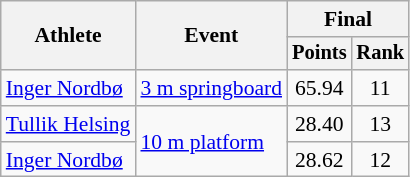<table class="wikitable" style="font-size:90%;">
<tr>
<th rowspan=2>Athlete</th>
<th rowspan=2>Event</th>
<th colspan=2>Final</th>
</tr>
<tr style="font-size:95%">
<th>Points</th>
<th>Rank</th>
</tr>
<tr align=center>
<td align=left><a href='#'>Inger Nordbø</a></td>
<td align=left><a href='#'>3 m springboard</a></td>
<td>65.94</td>
<td>11</td>
</tr>
<tr align=center>
<td align=left><a href='#'>Tullik Helsing</a></td>
<td align=left rowspan=2><a href='#'>10 m platform</a></td>
<td>28.40</td>
<td>13</td>
</tr>
<tr align=center>
<td align=left><a href='#'>Inger Nordbø</a></td>
<td>28.62</td>
<td>12</td>
</tr>
</table>
